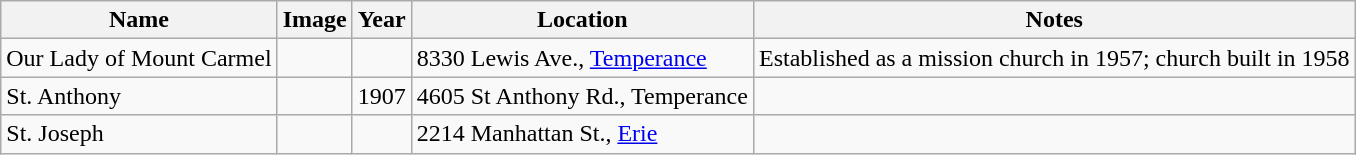<table class="wikitable sortable">
<tr>
<th>Name</th>
<th class="unsortable">Image</th>
<th>Year</th>
<th class="unsortable">Location</th>
<th class="unsortable">Notes</th>
</tr>
<tr>
<td>Our Lady of Mount Carmel</td>
<td></td>
<td></td>
<td>8330 Lewis Ave., <a href='#'>Temperance</a></td>
<td>Established as a mission church in 1957; church built in 1958</td>
</tr>
<tr>
<td>St. Anthony</td>
<td></td>
<td>1907</td>
<td>4605 St Anthony Rd., Temperance</td>
<td></td>
</tr>
<tr>
<td>St. Joseph</td>
<td></td>
<td></td>
<td>2214 Manhattan St., <a href='#'>Erie</a></td>
<td></td>
</tr>
</table>
